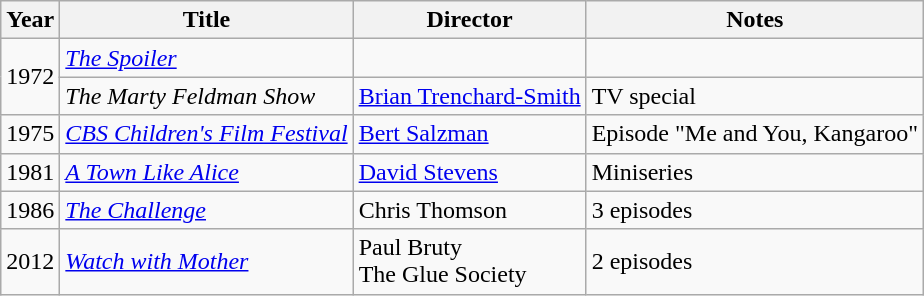<table class="wikitable">
<tr>
<th>Year</th>
<th>Title</th>
<th>Director</th>
<th>Notes</th>
</tr>
<tr>
<td rowspan=2>1972</td>
<td><em><a href='#'>The Spoiler</a></em></td>
<td></td>
<td></td>
</tr>
<tr>
<td><em>The Marty Feldman Show</em></td>
<td><a href='#'>Brian Trenchard-Smith</a></td>
<td>TV special</td>
</tr>
<tr>
<td>1975</td>
<td><em><a href='#'>CBS Children's Film Festival</a></em></td>
<td><a href='#'>Bert Salzman</a></td>
<td>Episode "Me and You, Kangaroo"</td>
</tr>
<tr>
<td>1981</td>
<td><em><a href='#'>A Town Like Alice</a></em></td>
<td><a href='#'>David Stevens</a></td>
<td>Miniseries</td>
</tr>
<tr>
<td>1986</td>
<td><em><a href='#'>The Challenge</a></em></td>
<td>Chris Thomson</td>
<td>3 episodes</td>
</tr>
<tr>
<td>2012</td>
<td><em><a href='#'>Watch with Mother</a></em></td>
<td>Paul Bruty<br>The Glue Society</td>
<td>2 episodes</td>
</tr>
</table>
